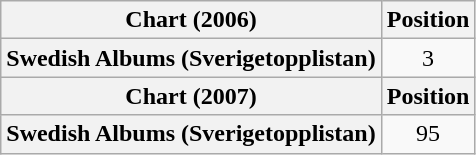<table class="wikitable plainrowheaders" style="text-align:center">
<tr>
<th scope="col">Chart (2006)</th>
<th scope="col">Position</th>
</tr>
<tr>
<th scope="row">Swedish Albums (Sverigetopplistan)</th>
<td>3</td>
</tr>
<tr>
<th scope="col">Chart (2007)</th>
<th scope="col">Position</th>
</tr>
<tr>
<th scope="row">Swedish Albums (Sverigetopplistan)</th>
<td>95</td>
</tr>
</table>
